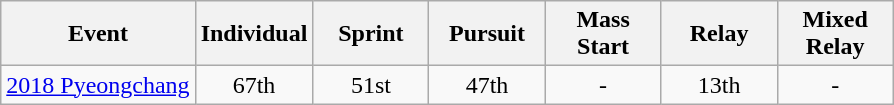<table class="wikitable" style="text-align: center;">
<tr ">
<th>Event</th>
<th style="width:70px;">Individual</th>
<th style="width:70px;">Sprint</th>
<th style="width:70px;">Pursuit</th>
<th style="width:70px;">Mass Start</th>
<th style="width:70px;">Relay</th>
<th style="width:70px;">Mixed Relay</th>
</tr>
<tr>
<td align="left"> <a href='#'>2018 Pyeongchang</a></td>
<td>67th</td>
<td>51st</td>
<td>47th</td>
<td>-</td>
<td>13th</td>
<td>-</td>
</tr>
</table>
